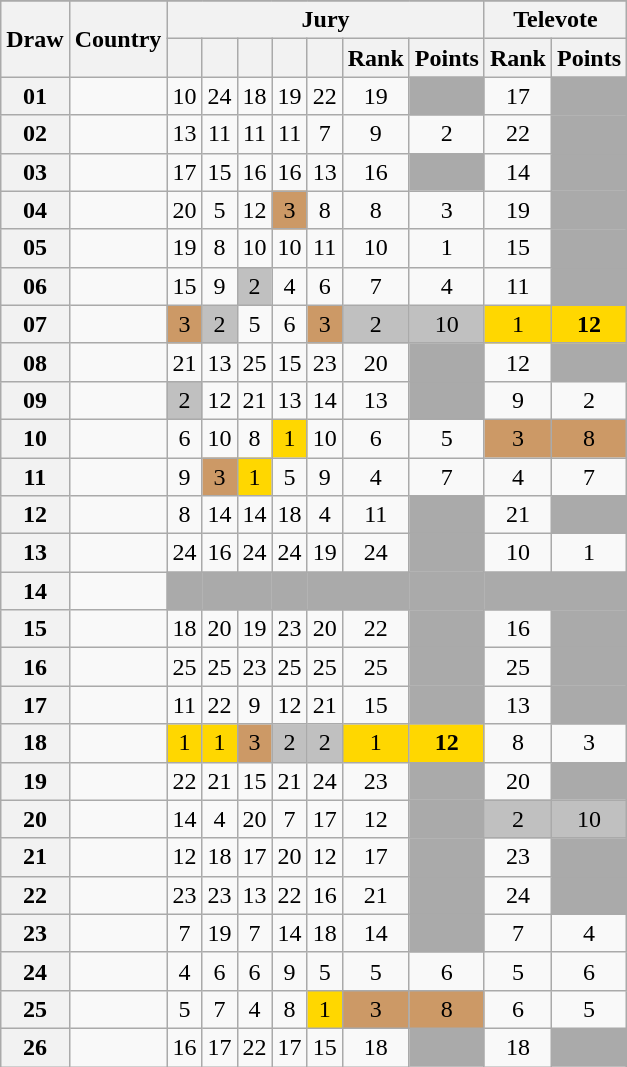<table class="sortable wikitable collapsible plainrowheaders" style="text-align:center;">
<tr>
</tr>
<tr>
<th scope="col" rowspan="2">Draw</th>
<th scope="col" rowspan="2">Country</th>
<th scope="col" colspan="7">Jury</th>
<th scope="col" colspan="2">Televote</th>
</tr>
<tr>
<th scope="col"><small></small></th>
<th scope="col"><small></small></th>
<th scope="col"><small></small></th>
<th scope="col"><small></small></th>
<th scope="col"><small></small></th>
<th scope="col">Rank</th>
<th scope="col">Points</th>
<th scope="col">Rank</th>
<th scope="col">Points</th>
</tr>
<tr>
<th scope="row" style="text-align:center;">01</th>
<td style="text-align:left;"></td>
<td>10</td>
<td>24</td>
<td>18</td>
<td>19</td>
<td>22</td>
<td>19</td>
<td style="background:#AAAAAA;"></td>
<td>17</td>
<td style="background:#AAAAAA;"></td>
</tr>
<tr>
<th scope="row" style="text-align:center;">02</th>
<td style="text-align:left;"></td>
<td>13</td>
<td>11</td>
<td>11</td>
<td>11</td>
<td>7</td>
<td>9</td>
<td>2</td>
<td>22</td>
<td style="background:#AAAAAA;"></td>
</tr>
<tr>
<th scope="row" style="text-align:center;">03</th>
<td style="text-align:left;"></td>
<td>17</td>
<td>15</td>
<td>16</td>
<td>16</td>
<td>13</td>
<td>16</td>
<td style="background:#AAAAAA;"></td>
<td>14</td>
<td style="background:#AAAAAA;"></td>
</tr>
<tr>
<th scope="row" style="text-align:center;">04</th>
<td style="text-align:left;"></td>
<td>20</td>
<td>5</td>
<td>12</td>
<td style="background:#CC9966;">3</td>
<td>8</td>
<td>8</td>
<td>3</td>
<td>19</td>
<td style="background:#AAAAAA;"></td>
</tr>
<tr>
<th scope="row" style="text-align:center;">05</th>
<td style="text-align:left;"></td>
<td>19</td>
<td>8</td>
<td>10</td>
<td>10</td>
<td>11</td>
<td>10</td>
<td>1</td>
<td>15</td>
<td style="background:#AAAAAA;"></td>
</tr>
<tr>
<th scope="row" style="text-align:center;">06</th>
<td style="text-align:left;"></td>
<td>15</td>
<td>9</td>
<td style="background:silver;">2</td>
<td>4</td>
<td>6</td>
<td>7</td>
<td>4</td>
<td>11</td>
<td style="background:#AAAAAA;"></td>
</tr>
<tr>
<th scope="row" style="text-align:center;">07</th>
<td style="text-align:left;"></td>
<td style="background:#CC9966;">3</td>
<td style="background:silver;">2</td>
<td>5</td>
<td>6</td>
<td style="background:#CC9966;">3</td>
<td style="background:silver;">2</td>
<td style="background:silver;">10</td>
<td style="background:gold;">1</td>
<td style="background:gold;"><strong>12</strong></td>
</tr>
<tr>
<th scope="row" style="text-align:center;">08</th>
<td style="text-align:left;"></td>
<td>21</td>
<td>13</td>
<td>25</td>
<td>15</td>
<td>23</td>
<td>20</td>
<td style="background:#AAAAAA;"></td>
<td>12</td>
<td style="background:#AAAAAA;"></td>
</tr>
<tr>
<th scope="row" style="text-align:center;">09</th>
<td style="text-align:left;"></td>
<td style="background:silver;">2</td>
<td>12</td>
<td>21</td>
<td>13</td>
<td>14</td>
<td>13</td>
<td style="background:#AAAAAA;"></td>
<td>9</td>
<td>2</td>
</tr>
<tr>
<th scope="row" style="text-align:center;">10</th>
<td style="text-align:left;"></td>
<td>6</td>
<td>10</td>
<td>8</td>
<td style="background:gold;">1</td>
<td>10</td>
<td>6</td>
<td>5</td>
<td style="background:#CC9966;">3</td>
<td style="background:#CC9966;">8</td>
</tr>
<tr>
<th scope="row" style="text-align:center;">11</th>
<td style="text-align:left;"></td>
<td>9</td>
<td style="background:#CC9966;">3</td>
<td style="background:gold;">1</td>
<td>5</td>
<td>9</td>
<td>4</td>
<td>7</td>
<td>4</td>
<td>7</td>
</tr>
<tr>
<th scope="row" style="text-align:center;">12</th>
<td style="text-align:left;"></td>
<td>8</td>
<td>14</td>
<td>14</td>
<td>18</td>
<td>4</td>
<td>11</td>
<td style="background:#AAAAAA;"></td>
<td>21</td>
<td style="background:#AAAAAA;"></td>
</tr>
<tr>
<th scope="row" style="text-align:center;">13</th>
<td style="text-align:left;"></td>
<td>24</td>
<td>16</td>
<td>24</td>
<td>24</td>
<td>19</td>
<td>24</td>
<td style="background:#AAAAAA;"></td>
<td>10</td>
<td>1</td>
</tr>
<tr class="sortbottom">
<th scope="row" style="text-align:center;">14</th>
<td style="text-align:left;"></td>
<td style="background:#AAAAAA;"></td>
<td style="background:#AAAAAA;"></td>
<td style="background:#AAAAAA;"></td>
<td style="background:#AAAAAA;"></td>
<td style="background:#AAAAAA;"></td>
<td style="background:#AAAAAA;"></td>
<td style="background:#AAAAAA;"></td>
<td style="background:#AAAAAA;"></td>
<td style="background:#AAAAAA;"></td>
</tr>
<tr>
<th scope="row" style="text-align:center;">15</th>
<td style="text-align:left;"></td>
<td>18</td>
<td>20</td>
<td>19</td>
<td>23</td>
<td>20</td>
<td>22</td>
<td style="background:#AAAAAA;"></td>
<td>16</td>
<td style="background:#AAAAAA;"></td>
</tr>
<tr>
<th scope="row" style="text-align:center;">16</th>
<td style="text-align:left;"></td>
<td>25</td>
<td>25</td>
<td>23</td>
<td>25</td>
<td>25</td>
<td>25</td>
<td style="background:#AAAAAA;"></td>
<td>25</td>
<td style="background:#AAAAAA;"></td>
</tr>
<tr>
<th scope="row" style="text-align:center;">17</th>
<td style="text-align:left;"></td>
<td>11</td>
<td>22</td>
<td>9</td>
<td>12</td>
<td>21</td>
<td>15</td>
<td style="background:#AAAAAA;"></td>
<td>13</td>
<td style="background:#AAAAAA;"></td>
</tr>
<tr>
<th scope="row" style="text-align:center;">18</th>
<td style="text-align:left;"></td>
<td style="background:gold;">1</td>
<td style="background:gold;">1</td>
<td style="background:#CC9966;">3</td>
<td style="background:silver;">2</td>
<td style="background:silver;">2</td>
<td style="background:gold;">1</td>
<td style="background:gold;"><strong>12</strong></td>
<td>8</td>
<td>3</td>
</tr>
<tr>
<th scope="row" style="text-align:center;">19</th>
<td style="text-align:left;"></td>
<td>22</td>
<td>21</td>
<td>15</td>
<td>21</td>
<td>24</td>
<td>23</td>
<td style="background:#AAAAAA;"></td>
<td>20</td>
<td style="background:#AAAAAA;"></td>
</tr>
<tr>
<th scope="row" style="text-align:center;">20</th>
<td style="text-align:left;"></td>
<td>14</td>
<td>4</td>
<td>20</td>
<td>7</td>
<td>17</td>
<td>12</td>
<td style="background:#AAAAAA;"></td>
<td style="background:silver;">2</td>
<td style="background:silver;">10</td>
</tr>
<tr>
<th scope="row" style="text-align:center;">21</th>
<td style="text-align:left;"></td>
<td>12</td>
<td>18</td>
<td>17</td>
<td>20</td>
<td>12</td>
<td>17</td>
<td style="background:#AAAAAA;"></td>
<td>23</td>
<td style="background:#AAAAAA;"></td>
</tr>
<tr>
<th scope="row" style="text-align:center;">22</th>
<td style="text-align:left;"></td>
<td>23</td>
<td>23</td>
<td>13</td>
<td>22</td>
<td>16</td>
<td>21</td>
<td style="background:#AAAAAA;"></td>
<td>24</td>
<td style="background:#AAAAAA;"></td>
</tr>
<tr>
<th scope="row" style="text-align:center;">23</th>
<td style="text-align:left;"></td>
<td>7</td>
<td>19</td>
<td>7</td>
<td>14</td>
<td>18</td>
<td>14</td>
<td style="background:#AAAAAA;"></td>
<td>7</td>
<td>4</td>
</tr>
<tr>
<th scope="row" style="text-align:center;">24</th>
<td style="text-align:left;"></td>
<td>4</td>
<td>6</td>
<td>6</td>
<td>9</td>
<td>5</td>
<td>5</td>
<td>6</td>
<td>5</td>
<td>6</td>
</tr>
<tr>
<th scope="row" style="text-align:center;">25</th>
<td style="text-align:left;"></td>
<td>5</td>
<td>7</td>
<td>4</td>
<td>8</td>
<td style="background:gold;">1</td>
<td style="background:#CC9966;">3</td>
<td style="background:#CC9966;">8</td>
<td>6</td>
<td>5</td>
</tr>
<tr>
<th scope="row" style="text-align:center;">26</th>
<td style="text-align:left;"></td>
<td>16</td>
<td>17</td>
<td>22</td>
<td>17</td>
<td>15</td>
<td>18</td>
<td style="background:#AAAAAA;"></td>
<td>18</td>
<td style="background:#AAAAAA;"></td>
</tr>
</table>
